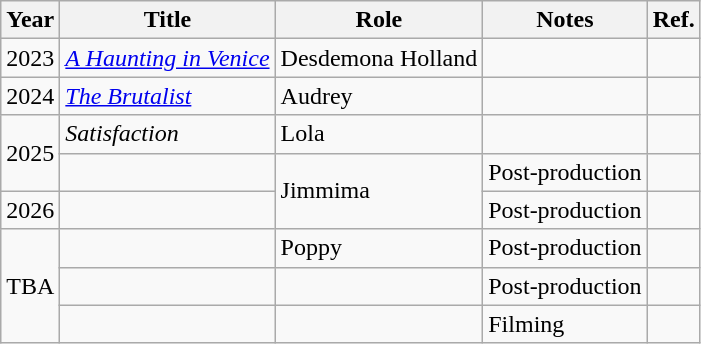<table class="wikitable sortable">
<tr>
<th>Year</th>
<th>Title</th>
<th>Role</th>
<th class="unsortable">Notes</th>
<th>Ref.</th>
</tr>
<tr>
<td>2023</td>
<td><em><a href='#'>A Haunting in Venice</a></em></td>
<td>Desdemona Holland</td>
<td></td>
<td></td>
</tr>
<tr>
<td>2024</td>
<td><em><a href='#'>The Brutalist</a></em></td>
<td>Audrey</td>
<td></td>
<td></td>
</tr>
<tr>
<td rowspan="2">2025</td>
<td><em>Satisfaction</em></td>
<td>Lola</td>
<td></td>
<td></td>
</tr>
<tr>
<td></td>
<td rowspan="2">Jimmima</td>
<td>Post-production</td>
<td></td>
</tr>
<tr>
<td>2026</td>
<td></td>
<td>Post-production</td>
<td></td>
</tr>
<tr>
<td rowspan="3">TBA</td>
<td></td>
<td>Poppy</td>
<td>Post-production</td>
<td></td>
</tr>
<tr>
<td></td>
<td></td>
<td>Post-production</td>
<td></td>
</tr>
<tr>
<td></td>
<td></td>
<td>Filming</td>
<td></td>
</tr>
</table>
